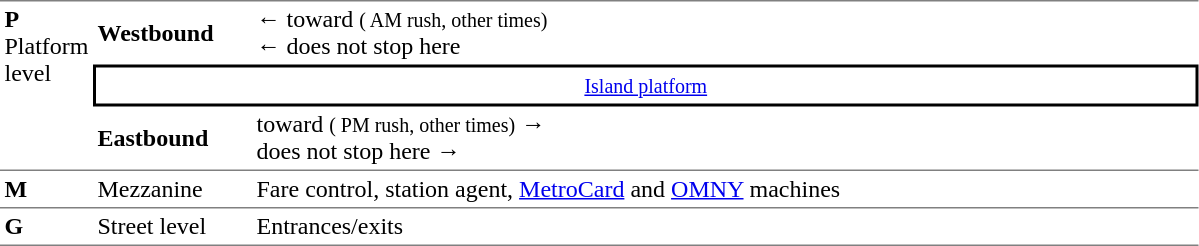<table cellspacing=0 cellpadding=3>
<tr>
<td style="border-top:solid 1px gray;border-bottom:solid 1px gray;vertical-align:top;" rowspan=3><strong>P</strong><br>Platform level</td>
<td style="border-top:solid 1px gray;"><span><strong>Westbound</strong></span></td>
<td style="border-top:solid 1px gray;">←  toward  <small>( AM rush,  other times)</small><br>←  does not stop here</td>
</tr>
<tr>
<td style="border-top:solid 2px black;border-right:solid 2px black;border-left:solid 2px black;border-bottom:solid 2px black;text-align:center;" colspan=2><small><a href='#'>Island platform</a></small></td>
</tr>
<tr>
<td style="border-bottom:solid 1px gray;"><span><strong>Eastbound</strong></span></td>
<td style="border-bottom:solid 1px gray;">  toward  <small>( PM rush,  other times)</small> →<br>  does not stop here →</td>
</tr>
<tr>
<td style="border-bottom:solid 1px gray;"><strong>M</strong></td>
<td style="border-bottom:solid 1px gray;">Mezzanine</td>
<td style="border-bottom:solid 1px gray;">Fare control, station agent, <a href='#'>MetroCard</a> and <a href='#'>OMNY</a> machines</td>
</tr>
<tr>
<td style="border-bottom:solid 1px gray;" width=50><strong>G</strong></td>
<td style="border-bottom:solid 1px gray;" width=100>Street level</td>
<td style="border-bottom:solid 1px gray;" width=625>Entrances/exits</td>
</tr>
</table>
